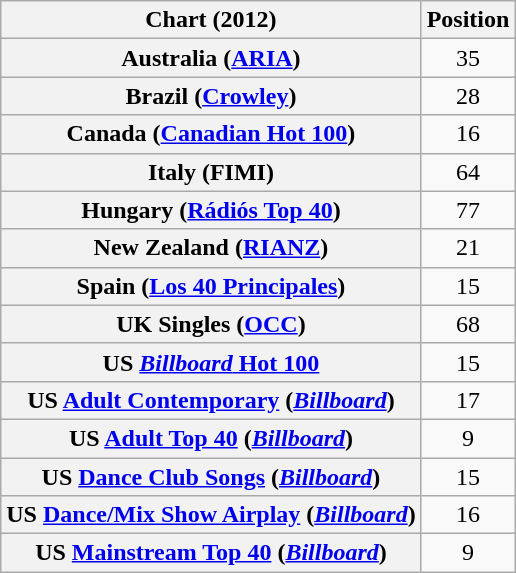<table class="wikitable sortable plainrowheaders" style="text-align:center">
<tr>
<th scope="col">Chart (2012)</th>
<th scope="col">Position</th>
</tr>
<tr>
<th scope="row">Australia (<a href='#'>ARIA</a>)</th>
<td>35</td>
</tr>
<tr>
<th scope="row">Brazil (<a href='#'>Crowley</a>)</th>
<td style="text-align:center;">28</td>
</tr>
<tr>
<th scope="row">Canada (<a href='#'>Canadian Hot 100</a>)</th>
<td>16</td>
</tr>
<tr>
<th scope="row">Italy (FIMI)</th>
<td>64</td>
</tr>
<tr>
<th scope="row">Hungary (<a href='#'>Rádiós Top 40</a>)</th>
<td>77</td>
</tr>
<tr>
<th scope="row">New Zealand (<a href='#'>RIANZ</a>)</th>
<td>21</td>
</tr>
<tr>
<th scope="row">Spain (<a href='#'>Los 40 Principales</a>)</th>
<td>15</td>
</tr>
<tr>
<th scope="row">UK Singles (<a href='#'>OCC</a>)</th>
<td>68</td>
</tr>
<tr>
<th scope="row">US <a href='#'><em>Billboard</em> Hot 100</a></th>
<td>15</td>
</tr>
<tr>
<th scope="row">US <a href='#'>Adult Contemporary</a> (<a href='#'><em>Billboard</em></a>)</th>
<td>17</td>
</tr>
<tr>
<th scope="row">US <a href='#'>Adult Top 40</a> (<a href='#'><em>Billboard</em></a>)</th>
<td>9</td>
</tr>
<tr>
<th scope="row">US <a href='#'>Dance Club Songs</a> (<a href='#'><em>Billboard</em></a>)</th>
<td>15</td>
</tr>
<tr>
<th scope="row">US <a href='#'>Dance/Mix Show Airplay</a> (<a href='#'><em>Billboard</em></a>)</th>
<td>16</td>
</tr>
<tr>
<th scope="row">US <a href='#'>Mainstream Top 40</a> (<a href='#'><em>Billboard</em></a>)</th>
<td>9</td>
</tr>
</table>
